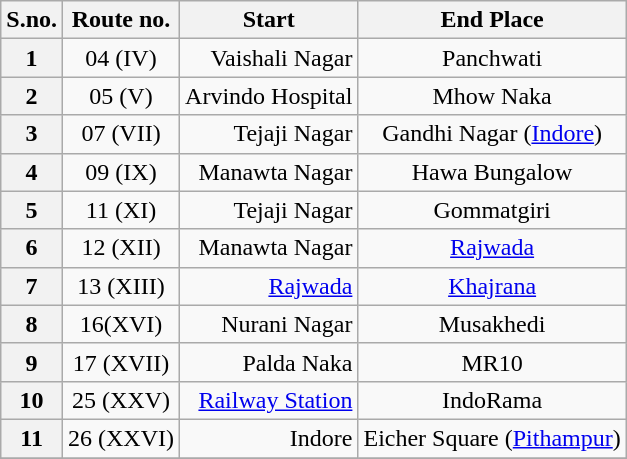<table class="sortable plainrowheaders wikitable">
<tr>
<th scope="col">S.no.</th>
<th scope="col">Route no.</th>
<th scope="col">Start</th>
<th scope="col">End Place</th>
</tr>
<tr>
<th scope="row" style=text-align:center>1</th>
<td align=center>04 (IV)</td>
<td align=right>Vaishali Nagar</td>
<td align=center>Panchwati</td>
</tr>
<tr>
<th scope="row" style=text-align:center>2</th>
<td align=center>05 (V)</td>
<td align=right>Arvindo Hospital</td>
<td align=center>Mhow Naka</td>
</tr>
<tr>
<th scope="row" style=text-align:center>3</th>
<td align=center>07 (VII)</td>
<td align=right>Tejaji Nagar</td>
<td align=center>Gandhi Nagar (<a href='#'>Indore</a>)</td>
</tr>
<tr>
<th scope="row" style=text-align:center>4</th>
<td align=center>09 (IX)</td>
<td align=right>Manawta Nagar</td>
<td align=center>Hawa Bungalow</td>
</tr>
<tr>
<th scope="row" style=text-align:center>5</th>
<td align=center>11 (XI)</td>
<td align=right>Tejaji Nagar</td>
<td align=center>Gommatgiri</td>
</tr>
<tr>
<th scope="row" style=text-align:center>6</th>
<td align=center>12 (XII)</td>
<td align=right>Manawta Nagar</td>
<td align=center><a href='#'>Rajwada</a></td>
</tr>
<tr>
<th scope="row" style=text-align:center>7</th>
<td align=center>13 (XIII)</td>
<td align=right><a href='#'>Rajwada</a></td>
<td align=center><a href='#'>Khajrana</a></td>
</tr>
<tr>
<th scope="row" style=text-align:center>8</th>
<td align=center>16(XVI)</td>
<td align=right>Nurani Nagar</td>
<td align=center>Musakhedi</td>
</tr>
<tr>
<th scope="row" style=text-align:center>9</th>
<td align=center>17 (XVII)</td>
<td align=right>Palda Naka</td>
<td align=center>MR10</td>
</tr>
<tr>
<th scope="row" style=text-align:center>10</th>
<td align=center>25 (XXV)</td>
<td align=right><a href='#'>Railway Station</a></td>
<td align=center>IndoRama</td>
</tr>
<tr>
<th scope="row" style=text-align:center>11</th>
<td align=center>26 (XXVI)</td>
<td align=right>Indore</td>
<td align=center>Eicher Square (<a href='#'>Pithampur</a>)</td>
</tr>
<tr>
</tr>
</table>
